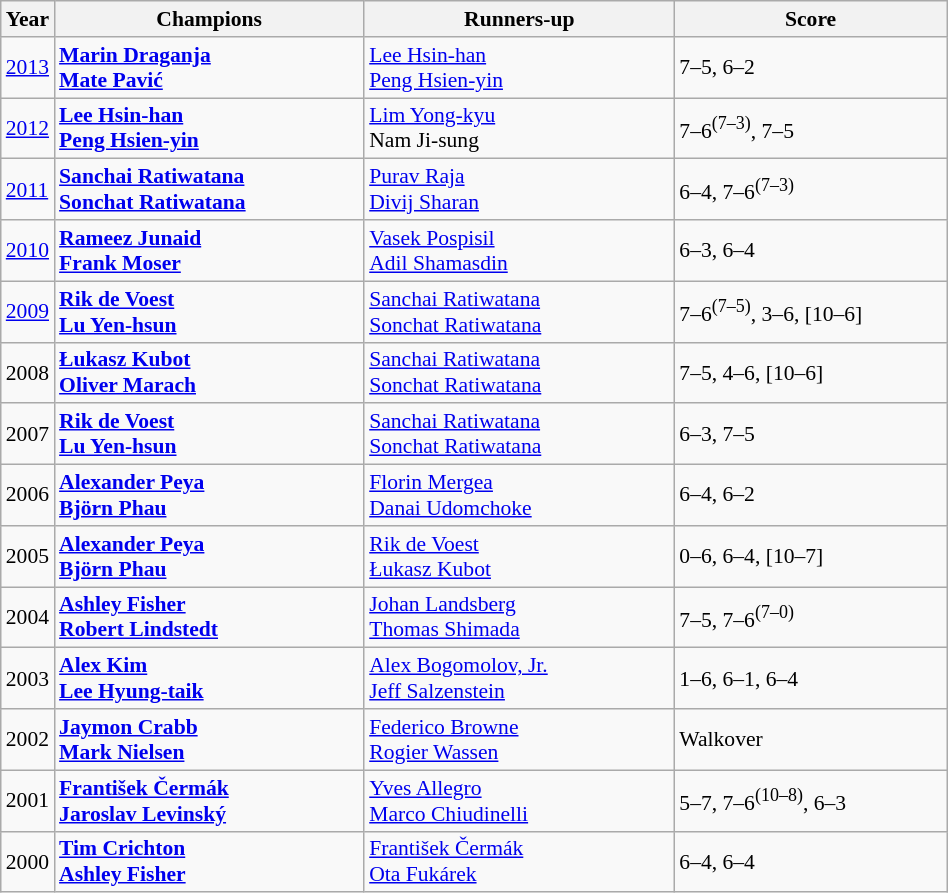<table class="wikitable" style="font-size:90%">
<tr>
<th>Year</th>
<th width="200">Champions</th>
<th width="200">Runners-up</th>
<th width="175">Score</th>
</tr>
<tr>
<td><a href='#'>2013</a></td>
<td> <strong><a href='#'>Marin Draganja</a></strong> <br>  <strong><a href='#'>Mate Pavić</a></strong></td>
<td> <a href='#'>Lee Hsin-han</a> <br>  <a href='#'>Peng Hsien-yin</a></td>
<td>7–5, 6–2</td>
</tr>
<tr>
<td><a href='#'>2012</a></td>
<td> <strong><a href='#'>Lee Hsin-han</a></strong> <br>  <strong><a href='#'>Peng Hsien-yin</a></strong></td>
<td> <a href='#'>Lim Yong-kyu</a> <br>  Nam Ji-sung</td>
<td>7–6<sup>(7–3)</sup>, 7–5</td>
</tr>
<tr>
<td><a href='#'>2011</a></td>
<td> <strong><a href='#'>Sanchai Ratiwatana</a></strong> <br>  <strong><a href='#'>Sonchat Ratiwatana</a></strong></td>
<td> <a href='#'>Purav Raja</a> <br>  <a href='#'>Divij Sharan</a></td>
<td>6–4, 7–6<sup>(7–3)</sup></td>
</tr>
<tr>
<td><a href='#'>2010</a></td>
<td> <strong><a href='#'>Rameez Junaid</a></strong> <br>  <strong><a href='#'>Frank Moser</a></strong></td>
<td> <a href='#'>Vasek Pospisil</a> <br>  <a href='#'>Adil Shamasdin</a></td>
<td>6–3, 6–4</td>
</tr>
<tr>
<td><a href='#'>2009</a></td>
<td> <strong><a href='#'>Rik de Voest</a></strong> <br>  <strong><a href='#'>Lu Yen-hsun</a></strong></td>
<td> <a href='#'>Sanchai Ratiwatana</a> <br>  <a href='#'>Sonchat Ratiwatana</a></td>
<td>7–6<sup>(7–5)</sup>, 3–6, [10–6]</td>
</tr>
<tr>
<td>2008</td>
<td> <strong><a href='#'>Łukasz Kubot</a></strong> <br>  <strong><a href='#'>Oliver Marach</a></strong></td>
<td> <a href='#'>Sanchai Ratiwatana</a> <br>  <a href='#'>Sonchat Ratiwatana</a></td>
<td>7–5, 4–6, [10–6]</td>
</tr>
<tr>
<td>2007</td>
<td> <strong><a href='#'>Rik de Voest</a></strong> <br>  <strong><a href='#'>Lu Yen-hsun</a></strong></td>
<td> <a href='#'>Sanchai Ratiwatana</a> <br>  <a href='#'>Sonchat Ratiwatana</a></td>
<td>6–3, 7–5</td>
</tr>
<tr>
<td>2006</td>
<td> <strong><a href='#'>Alexander Peya</a></strong> <br>  <strong><a href='#'>Björn Phau</a></strong></td>
<td> <a href='#'>Florin Mergea</a> <br>  <a href='#'>Danai Udomchoke</a></td>
<td>6–4, 6–2</td>
</tr>
<tr>
<td>2005</td>
<td> <strong><a href='#'>Alexander Peya</a></strong> <br>  <strong><a href='#'>Björn Phau</a></strong></td>
<td> <a href='#'>Rik de Voest</a> <br>  <a href='#'>Łukasz Kubot</a></td>
<td>0–6, 6–4, [10–7]</td>
</tr>
<tr>
<td>2004</td>
<td> <strong><a href='#'>Ashley Fisher</a></strong> <br>  <strong><a href='#'>Robert Lindstedt</a></strong></td>
<td> <a href='#'>Johan Landsberg</a> <br>  <a href='#'>Thomas Shimada</a></td>
<td>7–5, 7–6<sup>(7–0)</sup></td>
</tr>
<tr>
<td>2003</td>
<td> <strong><a href='#'>Alex Kim</a></strong> <br>  <strong><a href='#'>Lee Hyung-taik</a></strong></td>
<td> <a href='#'>Alex Bogomolov, Jr.</a> <br>  <a href='#'>Jeff Salzenstein</a></td>
<td>1–6, 6–1, 6–4</td>
</tr>
<tr>
<td>2002</td>
<td> <strong><a href='#'>Jaymon Crabb</a></strong> <br>  <strong><a href='#'>Mark Nielsen</a></strong></td>
<td> <a href='#'>Federico Browne</a> <br>  <a href='#'>Rogier Wassen</a></td>
<td>Walkover</td>
</tr>
<tr>
<td>2001</td>
<td> <strong><a href='#'>František Čermák</a></strong> <br>  <strong><a href='#'>Jaroslav Levinský</a></strong></td>
<td> <a href='#'>Yves Allegro</a> <br>  <a href='#'>Marco Chiudinelli</a></td>
<td>5–7, 7–6<sup>(10–8)</sup>, 6–3</td>
</tr>
<tr>
<td>2000</td>
<td> <strong><a href='#'>Tim Crichton</a></strong> <br>  <strong><a href='#'>Ashley Fisher</a></strong></td>
<td> <a href='#'>František Čermák</a> <br>  <a href='#'>Ota Fukárek</a></td>
<td>6–4, 6–4</td>
</tr>
</table>
